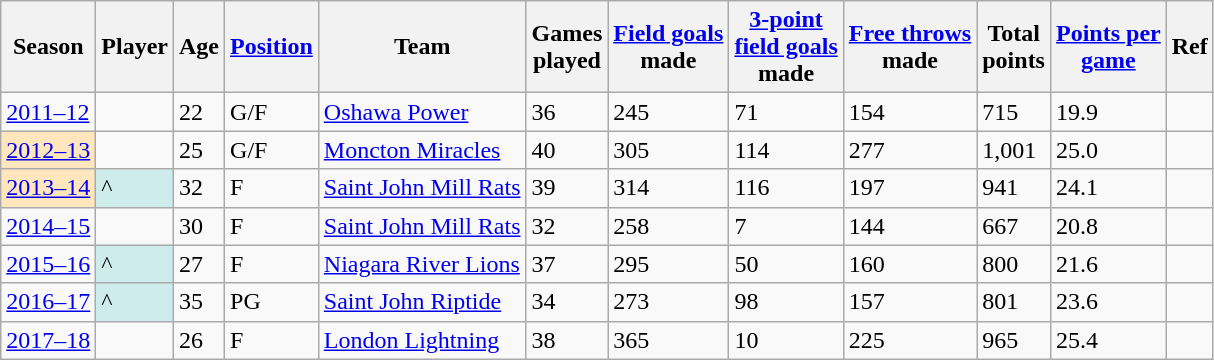<table class="wikitable sortable">
<tr>
<th>Season</th>
<th>Player</th>
<th>Age</th>
<th><a href='#'>Position</a></th>
<th>Team</th>
<th>Games<br>played</th>
<th><a href='#'>Field goals</a><br>made</th>
<th data-sort-type="number"><a href='#'>3-point<br>field goals</a><br>made</th>
<th><a href='#'>Free throws</a><br>made</th>
<th>Total<br>points</th>
<th><a href='#'>Points per<br>game</a></th>
<th class="unsortable">Ref</th>
</tr>
<tr>
<td><a href='#'>2011–12</a></td>
<td></td>
<td>22</td>
<td>G/F</td>
<td><a href='#'>Oshawa Power</a></td>
<td>36</td>
<td>245</td>
<td>71</td>
<td>154</td>
<td>715</td>
<td>19.9</td>
<td align=center></td>
</tr>
<tr>
<td style="background-color:#FFE6BD"><a href='#'>2012–13</a> </td>
<td></td>
<td>25</td>
<td>G/F</td>
<td><a href='#'>Moncton Miracles</a></td>
<td>40</td>
<td>305</td>
<td>114</td>
<td>277</td>
<td>1,001</td>
<td>25.0</td>
<td align=center></td>
</tr>
<tr>
<td style="background-color:#FFE6BD"><a href='#'>2013–14</a> </td>
<td style="background-color:#CFECEC">^</td>
<td>32</td>
<td>F</td>
<td><a href='#'>Saint John Mill Rats</a></td>
<td>39</td>
<td>314</td>
<td>116</td>
<td>197</td>
<td>941</td>
<td>24.1</td>
<td align=center></td>
</tr>
<tr>
<td><a href='#'>2014–15</a></td>
<td></td>
<td>30</td>
<td>F</td>
<td><a href='#'>Saint John Mill Rats</a></td>
<td>32</td>
<td>258</td>
<td>7</td>
<td>144</td>
<td>667</td>
<td>20.8</td>
<td align=center></td>
</tr>
<tr>
<td><a href='#'>2015–16</a></td>
<td style="background-color:#CFECEC">^</td>
<td>27</td>
<td>F</td>
<td><a href='#'>Niagara River Lions</a></td>
<td>37</td>
<td>295</td>
<td>50</td>
<td>160</td>
<td>800</td>
<td>21.6</td>
<td align=center></td>
</tr>
<tr>
<td><a href='#'>2016–17</a></td>
<td style="background-color:#CFECEC">^</td>
<td>35</td>
<td>PG</td>
<td><a href='#'>Saint John Riptide</a></td>
<td>34</td>
<td>273</td>
<td>98</td>
<td>157</td>
<td>801</td>
<td>23.6</td>
<td align=center></td>
</tr>
<tr>
<td><a href='#'>2017–18</a></td>
<td></td>
<td>26</td>
<td>F</td>
<td><a href='#'>London Lightning</a></td>
<td>38</td>
<td>365</td>
<td>10</td>
<td>225</td>
<td>965</td>
<td>25.4</td>
<td align=center></td>
</tr>
</table>
